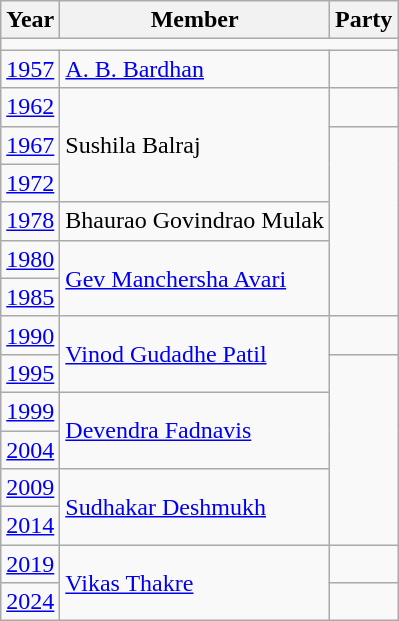<table class="wikitable">
<tr>
<th>Year</th>
<th>Member</th>
<th colspan="2">Party</th>
</tr>
<tr>
<td colspan="4"></td>
</tr>
<tr>
<td><a href='#'>1957</a></td>
<td><a href='#'>A. B. Bardhan</a></td>
<td></td>
</tr>
<tr>
<td><a href='#'>1962</a></td>
<td rowspan="3">Sushila Balraj</td>
<td></td>
</tr>
<tr>
<td><a href='#'>1967</a></td>
</tr>
<tr>
<td><a href='#'>1972</a></td>
</tr>
<tr>
<td><a href='#'>1978</a></td>
<td>Bhaurao Govindrao Mulak</td>
</tr>
<tr>
<td><a href='#'>1980</a></td>
<td rowspan="2"><a href='#'>Gev Manchersha Avari</a></td>
</tr>
<tr>
<td><a href='#'>1985</a></td>
</tr>
<tr>
<td><a href='#'>1990</a></td>
<td rowspan="2"><a href='#'>Vinod Gudadhe Patil</a></td>
<td></td>
</tr>
<tr>
<td><a href='#'>1995</a></td>
</tr>
<tr>
<td><a href='#'>1999</a></td>
<td rowspan="2"><a href='#'>Devendra Fadnavis</a></td>
</tr>
<tr>
<td><a href='#'>2004</a></td>
</tr>
<tr>
<td><a href='#'>2009</a></td>
<td rowspan="2"><a href='#'>Sudhakar Deshmukh</a></td>
</tr>
<tr>
<td><a href='#'>2014</a></td>
</tr>
<tr>
<td><a href='#'>2019</a></td>
<td rowspan="2"><a href='#'>Vikas Thakre</a></td>
<td></td>
</tr>
<tr>
<td><a href='#'>2024</a></td>
</tr>
</table>
